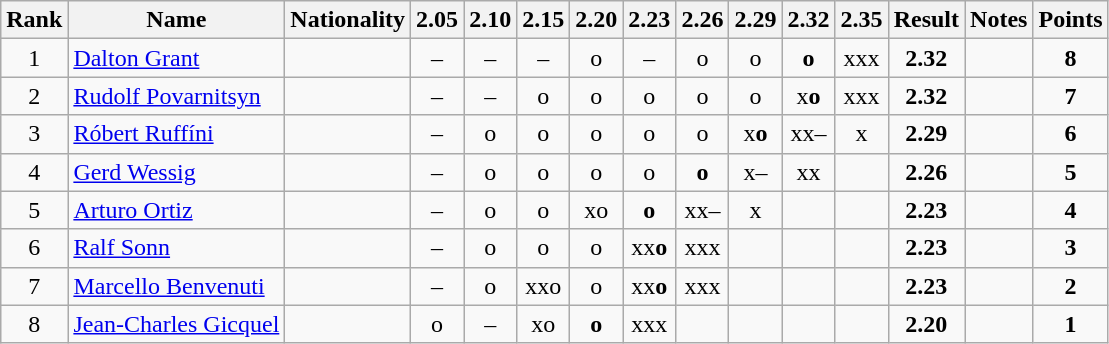<table class="wikitable sortable" style="text-align:center">
<tr>
<th>Rank</th>
<th>Name</th>
<th>Nationality</th>
<th>2.05</th>
<th>2.10</th>
<th>2.15</th>
<th>2.20</th>
<th>2.23</th>
<th>2.26</th>
<th>2.29</th>
<th>2.32</th>
<th>2.35</th>
<th>Result</th>
<th>Notes</th>
<th>Points</th>
</tr>
<tr>
<td>1</td>
<td align=left><a href='#'>Dalton Grant</a></td>
<td align=left></td>
<td>–</td>
<td>–</td>
<td>–</td>
<td>o</td>
<td>–</td>
<td>o</td>
<td>o</td>
<td><strong>o</strong></td>
<td>xxx</td>
<td><strong>2.32</strong></td>
<td></td>
<td><strong>8</strong></td>
</tr>
<tr>
<td>2</td>
<td align=left><a href='#'>Rudolf Povarnitsyn</a></td>
<td align=left></td>
<td>–</td>
<td>–</td>
<td>o</td>
<td>o</td>
<td>o</td>
<td>o</td>
<td>o</td>
<td>x<strong>o</strong></td>
<td>xxx</td>
<td><strong>2.32</strong></td>
<td></td>
<td><strong>7</strong></td>
</tr>
<tr>
<td>3</td>
<td align=left><a href='#'>Róbert Ruffíni</a></td>
<td align=left></td>
<td>–</td>
<td>o</td>
<td>o</td>
<td>o</td>
<td>o</td>
<td>o</td>
<td>x<strong>o</strong></td>
<td>xx–</td>
<td>x</td>
<td><strong>2.29</strong></td>
<td></td>
<td><strong>6</strong></td>
</tr>
<tr>
<td>4</td>
<td align=left><a href='#'>Gerd Wessig</a></td>
<td align=left></td>
<td>–</td>
<td>o</td>
<td>o</td>
<td>o</td>
<td>o</td>
<td><strong>o</strong></td>
<td>x–</td>
<td>xx</td>
<td></td>
<td><strong>2.26</strong></td>
<td></td>
<td><strong>5</strong></td>
</tr>
<tr>
<td>5</td>
<td align=left><a href='#'>Arturo Ortiz</a></td>
<td align=left></td>
<td>–</td>
<td>o</td>
<td>o</td>
<td>xo</td>
<td><strong>o</strong></td>
<td>xx–</td>
<td>x</td>
<td></td>
<td></td>
<td><strong>2.23</strong></td>
<td></td>
<td><strong>4</strong></td>
</tr>
<tr>
<td>6</td>
<td align=left><a href='#'>Ralf Sonn</a></td>
<td align=left></td>
<td>–</td>
<td>o</td>
<td>o</td>
<td>o</td>
<td>xx<strong>o</strong></td>
<td>xxx</td>
<td></td>
<td></td>
<td></td>
<td><strong>2.23</strong></td>
<td></td>
<td><strong>3</strong></td>
</tr>
<tr>
<td>7</td>
<td align=left><a href='#'>Marcello Benvenuti</a></td>
<td align=left></td>
<td>–</td>
<td>o</td>
<td>xxo</td>
<td>o</td>
<td>xx<strong>o</strong></td>
<td>xxx</td>
<td></td>
<td></td>
<td></td>
<td><strong>2.23</strong></td>
<td></td>
<td><strong>2</strong></td>
</tr>
<tr>
<td>8</td>
<td align=left><a href='#'>Jean-Charles Gicquel</a></td>
<td align=left></td>
<td>o</td>
<td>–</td>
<td>xo</td>
<td><strong>o</strong></td>
<td>xxx</td>
<td></td>
<td></td>
<td></td>
<td></td>
<td><strong>2.20</strong></td>
<td></td>
<td><strong>1</strong></td>
</tr>
</table>
